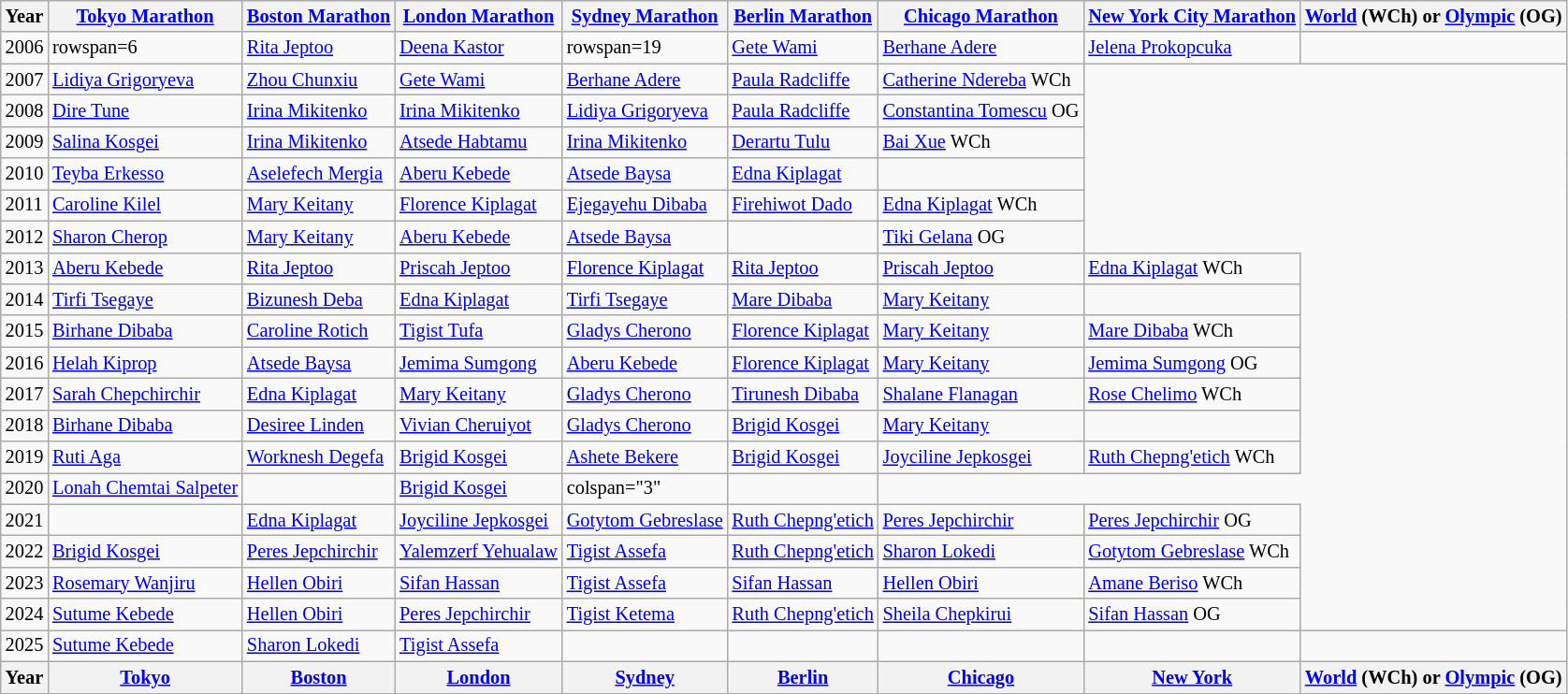<table class="wikitable" style="font-size: 85%">
<tr>
<th>Year</th>
<th><a href='#'>Tokyo Marathon</a></th>
<th><a href='#'>Boston Marathon</a></th>
<th><a href='#'>London Marathon</a></th>
<th><a href='#'>Sydney Marathon</a></th>
<th><a href='#'>Berlin Marathon</a></th>
<th><a href='#'>Chicago Marathon</a></th>
<th><a href='#'>New York City Marathon</a></th>
<th><a href='#'>World</a> (WCh) or <a href='#'>Olympic</a> (OG)</th>
</tr>
<tr>
<td>2006</td>
<td>rowspan=6 </td>
<td> <a href='#'>Rita Jeptoo</a> </td>
<td> <a href='#'>Deena Kastor</a></td>
<td>rowspan=19 </td>
<td> <a href='#'>Gete Wami</a> </td>
<td> <a href='#'>Berhane Adere</a> </td>
<td> <a href='#'>Jelena Prokopcuka</a></td>
<td></td>
</tr>
<tr>
<td>2007</td>
<td> <a href='#'>Lidiya Grigoryeva</a> </td>
<td> <a href='#'>Zhou Chunxiu</a></td>
<td> <a href='#'>Gete Wami</a> </td>
<td> <a href='#'>Berhane Adere</a> </td>
<td> <a href='#'>Paula Radcliffe</a> </td>
<td> <a href='#'>Catherine Ndereba</a>  WCh</td>
</tr>
<tr>
<td>2008</td>
<td> <a href='#'>Dire Tune</a></td>
<td> <a href='#'>Irina Mikitenko</a> </td>
<td> <a href='#'>Irina Mikitenko</a> </td>
<td> <a href='#'>Lidiya Grigoryeva</a> </td>
<td> <a href='#'>Paula Radcliffe</a> </td>
<td> <a href='#'>Constantina Tomescu</a>  OG</td>
</tr>
<tr>
<td>2009</td>
<td> <a href='#'>Salina Kosgei</a></td>
<td> <a href='#'>Irina Mikitenko</a> </td>
<td> <a href='#'>Atsede Habtamu</a></td>
<td> <a href='#'>Irina Mikitenko</a> </td>
<td> <a href='#'>Derartu Tulu</a></td>
<td> <a href='#'>Bai Xue</a>  WCh</td>
</tr>
<tr>
<td>2010</td>
<td> <a href='#'>Teyba Erkesso</a></td>
<td> <a href='#'>Aselefech Mergia</a></td>
<td> <a href='#'>Aberu Kebede</a> </td>
<td> <a href='#'>Atsede Baysa</a> </td>
<td> <a href='#'>Edna Kiplagat</a> </td>
<td></td>
</tr>
<tr>
<td>2011</td>
<td> <a href='#'>Caroline Kilel</a></td>
<td> <a href='#'>Mary Keitany</a> </td>
<td> <a href='#'>Florence Kiplagat</a> </td>
<td> <a href='#'>Ejegayehu Dibaba</a></td>
<td> <a href='#'>Firehiwot Dado</a></td>
<td> <a href='#'>Edna Kiplagat</a>  WCh </td>
</tr>
<tr>
<td>2012</td>
<td> <a href='#'>Sharon Cherop</a></td>
<td> <a href='#'>Mary Keitany</a> </td>
<td> <a href='#'>Aberu Kebede</a> </td>
<td> <a href='#'>Atsede Baysa</a> </td>
<td></td>
<td> <a href='#'>Tiki Gelana</a>  OG</td>
</tr>
<tr>
<td>2013</td>
<td> <a href='#'>Aberu Kebede</a> </td>
<td> <a href='#'>Rita Jeptoo</a> </td>
<td> <a href='#'>Priscah Jeptoo</a> </td>
<td> <a href='#'>Florence Kiplagat</a> </td>
<td> <a href='#'>Rita Jeptoo</a> </td>
<td> <a href='#'>Priscah Jeptoo</a> </td>
<td> <a href='#'>Edna Kiplagat</a>  WCh </td>
</tr>
<tr>
<td>2014</td>
<td> <a href='#'>Tirfi Tsegaye</a> </td>
<td> <a href='#'>Bizunesh Deba</a></td>
<td> <a href='#'>Edna Kiplagat</a> </td>
<td> <a href='#'>Tirfi Tsegaye</a> </td>
<td> <a href='#'>Mare Dibaba</a>  </td>
<td> <a href='#'>Mary Keitany</a> </td>
<td></td>
</tr>
<tr>
<td>2015</td>
<td> <a href='#'>Birhane Dibaba</a> </td>
<td> <a href='#'>Caroline Rotich</a></td>
<td> <a href='#'>Tigist Tufa</a></td>
<td> <a href='#'>Gladys Cherono</a> </td>
<td> <a href='#'>Florence Kiplagat</a> </td>
<td> <a href='#'>Mary Keitany</a> </td>
<td> <a href='#'>Mare Dibaba</a>  WCh  </td>
</tr>
<tr>
<td>2016</td>
<td> <a href='#'>Helah Kiprop</a></td>
<td> <a href='#'>Atsede Baysa</a> </td>
<td> <a href='#'>Jemima Sumgong</a></td>
<td> <a href='#'>Aberu Kebede</a> </td>
<td> <a href='#'>Florence Kiplagat</a> </td>
<td> <a href='#'>Mary Keitany</a> </td>
<td> <a href='#'>Jemima Sumgong</a>  OG</td>
</tr>
<tr>
<td>2017</td>
<td> <a href='#'>Sarah Chepchirchir</a></td>
<td> <a href='#'>Edna Kiplagat</a> </td>
<td> <a href='#'>Mary Keitany</a> </td>
<td> <a href='#'>Gladys Cherono</a> </td>
<td> <a href='#'>Tirunesh Dibaba</a></td>
<td> <a href='#'>Shalane Flanagan</a></td>
<td> <a href='#'>Rose Chelimo</a>  WCh</td>
</tr>
<tr>
<td>2018</td>
<td> <a href='#'>Birhane Dibaba</a> </td>
<td> <a href='#'>Desiree Linden</a></td>
<td> <a href='#'>Vivian Cheruiyot</a></td>
<td> <a href='#'>Gladys Cherono</a> </td>
<td> <a href='#'>Brigid Kosgei</a> </td>
<td> <a href='#'>Mary Keitany</a> </td>
<td></td>
</tr>
<tr>
<td>2019</td>
<td> <a href='#'>Ruti Aga</a></td>
<td> <a href='#'>Worknesh Degefa</a></td>
<td> <a href='#'>Brigid Kosgei</a> </td>
<td> <a href='#'>Ashete Bekere</a></td>
<td> <a href='#'>Brigid Kosgei</a> </td>
<td> <a href='#'>Joyciline Jepkosgei</a> </td>
<td> <a href='#'>Ruth Chepng'etich</a>  WCh </td>
</tr>
<tr>
<td>2020</td>
<td> <a href='#'>Lonah Chemtai Salpeter</a></td>
<td></td>
<td> <a href='#'>Brigid Kosgei</a> </td>
<td>colspan="3" </td>
<td></td>
</tr>
<tr>
<td>2021</td>
<td></td>
<td> <a href='#'>Edna Kiplagat</a> </td>
<td> <a href='#'>Joyciline Jepkosgei</a> </td>
<td> <a href='#'>Gotytom Gebreslase</a> </td>
<td> <a href='#'>Ruth Chepng'etich</a> </td>
<td> <a href='#'>Peres Jepchirchir</a> </td>
<td> <a href='#'>Peres Jepchirchir</a>  OG </td>
</tr>
<tr>
<td>2022</td>
<td> <a href='#'>Brigid Kosgei</a> </td>
<td> <a href='#'>Peres Jepchirchir</a> </td>
<td> <a href='#'>Yalemzerf Yehualaw</a></td>
<td> <a href='#'>Tigist Assefa</a> </td>
<td> <a href='#'>Ruth Chepng'etich</a> </td>
<td> <a href='#'>Sharon Lokedi</a>  </td>
<td> <a href='#'>Gotytom Gebreslase</a>  WCh </td>
</tr>
<tr>
<td>2023</td>
<td> <a href='#'>Rosemary Wanjiru</a></td>
<td> <a href='#'>Hellen Obiri</a> </td>
<td> <a href='#'>Sifan Hassan</a> </td>
<td> <a href='#'>Tigist Assefa</a> </td>
<td> <a href='#'>Sifan Hassan</a> </td>
<td> <a href='#'>Hellen Obiri</a> </td>
<td> <a href='#'>Amane Beriso</a>  WCh</td>
</tr>
<tr>
<td>2024</td>
<td> <a href='#'>Sutume Kebede</a> </td>
<td> <a href='#'>Hellen Obiri</a> </td>
<td> <a href='#'>Peres Jepchirchir</a> </td>
<td> <a href='#'>Tigist Ketema</a></td>
<td> <a href='#'>Ruth Chepng'etich</a> </td>
<td> <a href='#'>Sheila Chepkirui</a></td>
<td> <a href='#'>Sifan Hassan</a>  OG </td>
</tr>
<tr>
<td>2025</td>
<td> <a href='#'>Sutume Kebede</a> </td>
<td> <a href='#'>Sharon Lokedi</a> </td>
<td> <a href='#'>Tigist Assefa</a> </td>
<td></td>
<td></td>
<td></td>
<td></td>
<td></td>
</tr>
<tr>
<th>Year</th>
<th><a href='#'>Tokyo</a></th>
<th><a href='#'>Boston</a></th>
<th><a href='#'>London</a></th>
<th><a href='#'>Sydney</a></th>
<th><a href='#'>Berlin</a></th>
<th><a href='#'>Chicago</a></th>
<th><a href='#'>New York</a></th>
<th><a href='#'>World</a> (WCh) or <a href='#'>Olympic</a> (OG)</th>
</tr>
</table>
